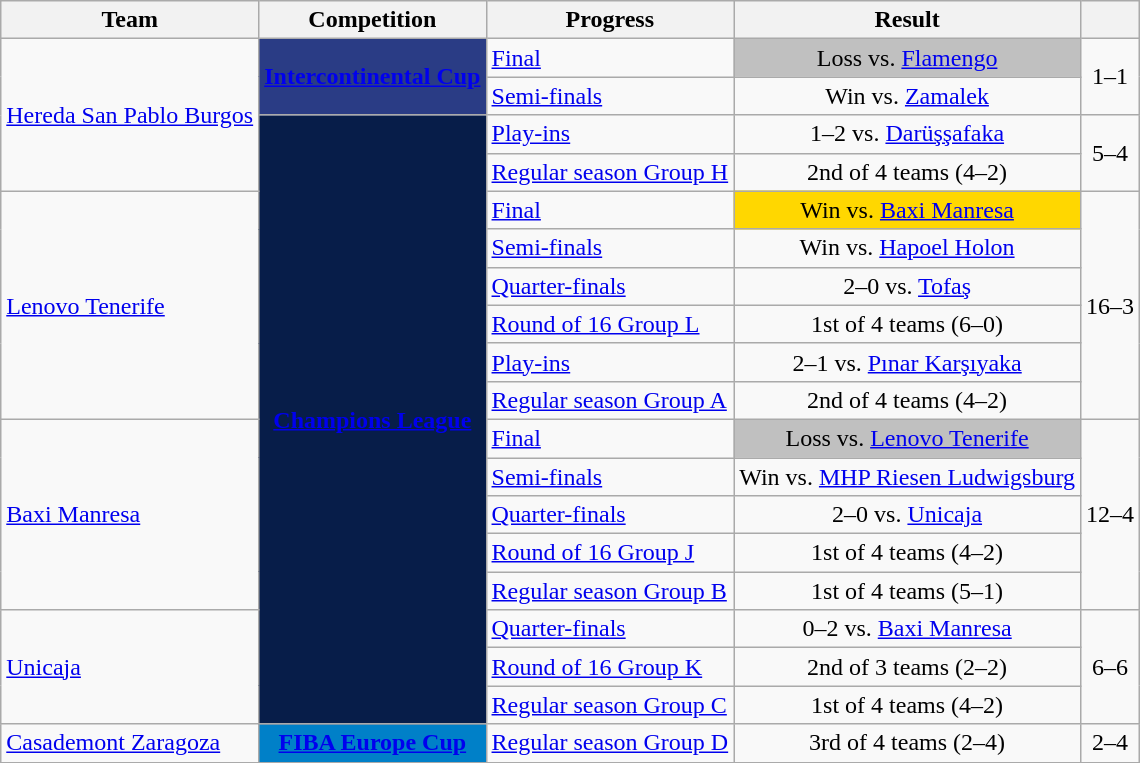<table class="wikitable sortable">
<tr>
<th>Team</th>
<th>Competition</th>
<th>Progress</th>
<th>Result</th>
<th></th>
</tr>
<tr>
<td rowspan="4"><a href='#'>Hereda San Pablo Burgos</a></td>
<td rowspan="2" style="background-color:#2A3C85;color:#FFFFFF;text-align:center"><strong><a href='#'><span>Intercontinental Cup</span></a></strong></td>
<td><a href='#'>Final</a></td>
<td style="background-color:#C0C0C0;text-align:center">Loss vs.  <a href='#'>Flamengo</a></td>
<td rowspan="2" style="text-align:center">1–1</td>
</tr>
<tr>
<td><a href='#'>Semi-finals</a></td>
<td style="text-align:center">Win vs.  <a href='#'>Zamalek</a></td>
</tr>
<tr>
<td rowspan="16" style="background-color:#071D49;color:#D0D3D4;text-align:center"><strong><a href='#'><span>Champions League</span></a></strong></td>
<td><a href='#'>Play-ins</a></td>
<td style="text-align:center">1–2 vs.  <a href='#'>Darüşşafaka</a></td>
<td rowspan="2" style="text-align:center">5–4</td>
</tr>
<tr>
<td><a href='#'>Regular season Group H</a></td>
<td style="text-align:center">2nd of 4 teams (4–2)</td>
</tr>
<tr>
<td rowspan="6"><a href='#'>Lenovo Tenerife</a></td>
<td><a href='#'>Final</a></td>
<td style="background-color:#FFD700;text-align:center">Win vs.  <a href='#'>Baxi Manresa</a></td>
<td rowspan="6" style="text-align:center">16–3</td>
</tr>
<tr>
<td><a href='#'>Semi-finals</a></td>
<td style="text-align:center">Win vs.  <a href='#'>Hapoel Holon</a></td>
</tr>
<tr>
<td><a href='#'>Quarter-finals</a></td>
<td style="text-align:center">2–0 vs.  <a href='#'>Tofaş</a></td>
</tr>
<tr>
<td><a href='#'>Round of 16 Group L</a></td>
<td style="text-align:center">1st of 4 teams (6–0)</td>
</tr>
<tr>
<td><a href='#'>Play-ins</a></td>
<td style="text-align:center">2–1 vs.  <a href='#'>Pınar Karşıyaka</a></td>
</tr>
<tr>
<td><a href='#'>Regular season Group A</a></td>
<td style="text-align:center">2nd of 4 teams (4–2)</td>
</tr>
<tr>
<td rowspan="5"><a href='#'>Baxi Manresa</a></td>
<td><a href='#'>Final</a></td>
<td style="background-color:#C0C0C0;text-align:center">Loss vs.  <a href='#'>Lenovo Tenerife</a></td>
<td rowspan="5" style="text-align:center">12–4</td>
</tr>
<tr>
<td><a href='#'>Semi-finals</a></td>
<td style="text-align:center">Win vs.  <a href='#'>MHP Riesen Ludwigsburg</a></td>
</tr>
<tr>
<td><a href='#'>Quarter-finals</a></td>
<td style="text-align:center">2–0 vs.  <a href='#'>Unicaja</a></td>
</tr>
<tr>
<td><a href='#'>Round of 16 Group J</a></td>
<td style="text-align:center">1st of 4 teams (4–2)</td>
</tr>
<tr>
<td><a href='#'>Regular season Group B</a></td>
<td style="text-align:center">1st of 4 teams (5–1)</td>
</tr>
<tr>
<td rowspan="3"><a href='#'>Unicaja</a></td>
<td><a href='#'>Quarter-finals</a></td>
<td style="text-align:center">0–2 vs.  <a href='#'>Baxi Manresa</a></td>
<td rowspan="3" style="text-align:center">6–6</td>
</tr>
<tr>
<td><a href='#'>Round of 16 Group K</a></td>
<td style="text-align:center">2nd of 3 teams (2–2)</td>
</tr>
<tr>
<td><a href='#'>Regular season Group C</a></td>
<td style="text-align:center">1st of 4 teams (4–2)</td>
</tr>
<tr>
<td><a href='#'>Casademont Zaragoza</a></td>
<td style="background-color:#0080C8;color:#FFFFFF;text-align:center"><strong><a href='#'><span>FIBA Europe Cup</span></a></strong></td>
<td><a href='#'>Regular season Group D</a></td>
<td style="text-align:center">3rd of 4 teams (2–4)</td>
<td style="text-align:center">2–4</td>
</tr>
<tr>
</tr>
</table>
